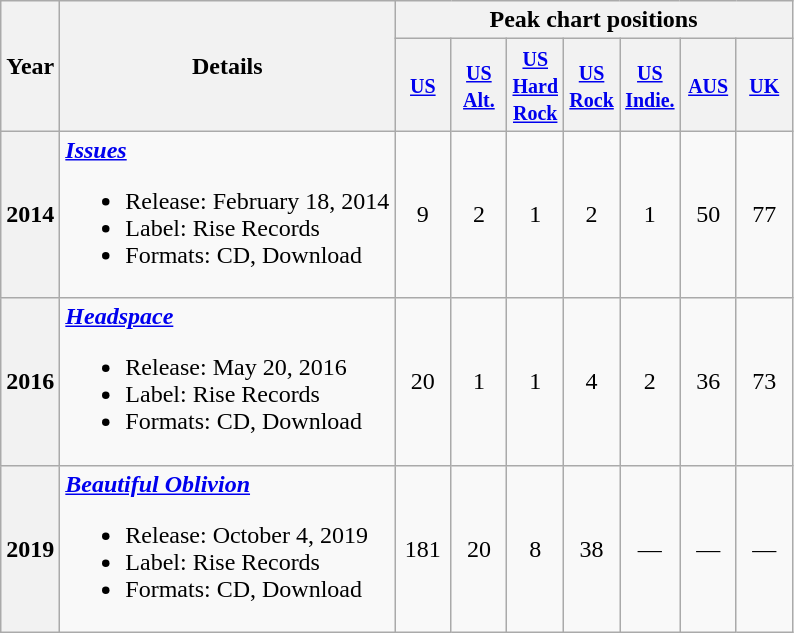<table class="wikitable">
<tr>
<th rowspan=2>Year</th>
<th rowspan=2>Details</th>
<th colspan=7>Peak chart positions</th>
</tr>
<tr>
<th style="width:30px;"><small><a href='#'>US</a></small></th>
<th style="width:30px;"><small><a href='#'>US<br>Alt.</a></small></th>
<th style="width:30px;"><small><a href='#'>US<br>Hard<br>Rock</a></small></th>
<th style="width:30px;"><small><a href='#'>US<br>Rock</a></small></th>
<th style="width:30px;"><small><a href='#'>US<br>Indie.</a></small></th>
<th style="width:30px;"><small><a href='#'>AUS</a><br></small></th>
<th style="width:30px;"><small><a href='#'>UK</a><br></small></th>
</tr>
<tr>
<th>2014</th>
<td><strong><em><a href='#'>Issues</a></em></strong><br><ul><li>Release: February 18, 2014</li><li>Label: Rise Records</li><li>Formats: CD, Download</li></ul></td>
<td style="text-align:center;">9</td>
<td style="text-align:center;">2</td>
<td style="text-align:center;">1</td>
<td style="text-align:center;">2</td>
<td style="text-align:center;">1</td>
<td style="text-align:center;">50</td>
<td style="text-align:center;">77</td>
</tr>
<tr>
<th>2016</th>
<td><strong><em><a href='#'>Headspace</a></em></strong><br><ul><li>Release: May 20, 2016</li><li>Label: Rise Records</li><li>Formats: CD, Download</li></ul></td>
<td style="text-align:center;">20</td>
<td style="text-align:center;">1</td>
<td style="text-align:center;">1</td>
<td style="text-align:center;">4</td>
<td style="text-align:center;">2</td>
<td style="text-align:center;">36</td>
<td style="text-align:center;">73</td>
</tr>
<tr>
<th>2019</th>
<td><strong><em><a href='#'>Beautiful Oblivion</a></em></strong><br><ul><li>Release: October 4, 2019</li><li>Label: Rise Records</li><li>Formats: CD, Download</li></ul></td>
<td style="text-align:center;">181<br></td>
<td style="text-align:center;">20</td>
<td style="text-align:center;">8</td>
<td style="text-align:center;">38</td>
<td style="text-align:center;">—</td>
<td style="text-align:center;">—</td>
<td style="text-align:center;">—</td>
</tr>
</table>
